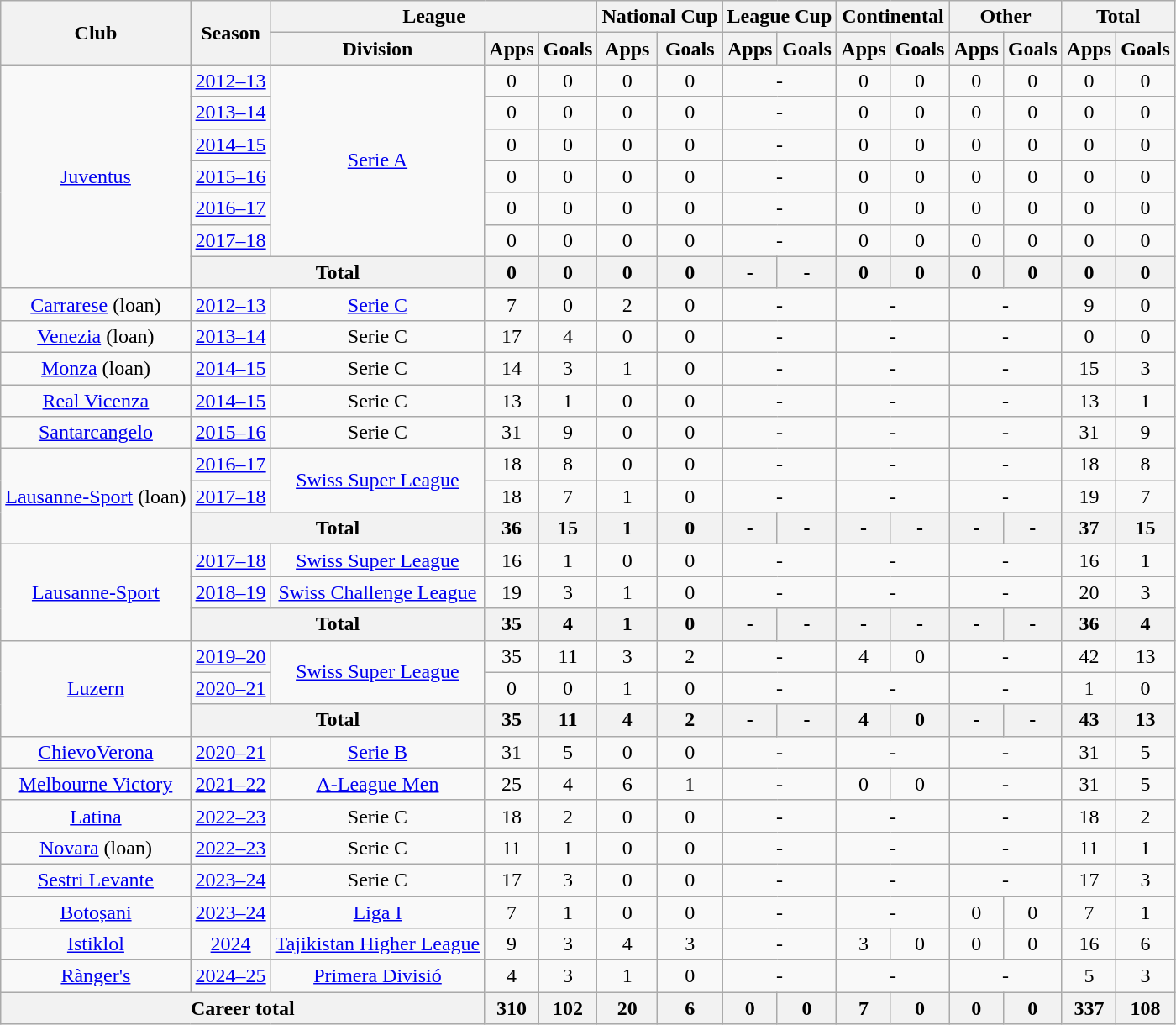<table class="wikitable" style="text-align: center;">
<tr>
<th rowspan="2">Club</th>
<th rowspan="2">Season</th>
<th colspan="3">League</th>
<th colspan="2">National Cup</th>
<th colspan="2">League Cup</th>
<th colspan="2">Continental</th>
<th colspan="2">Other</th>
<th colspan="2">Total</th>
</tr>
<tr>
<th>Division</th>
<th>Apps</th>
<th>Goals</th>
<th>Apps</th>
<th>Goals</th>
<th>Apps</th>
<th>Goals</th>
<th>Apps</th>
<th>Goals</th>
<th>Apps</th>
<th>Goals</th>
<th>Apps</th>
<th>Goals</th>
</tr>
<tr>
<td rowspan="7" valign="center"><a href='#'>Juventus</a></td>
<td><a href='#'>2012–13</a></td>
<td rowspan="6" valign="center"><a href='#'>Serie A</a></td>
<td>0</td>
<td>0</td>
<td>0</td>
<td>0</td>
<td colspan="2">-</td>
<td>0</td>
<td>0</td>
<td>0</td>
<td>0</td>
<td>0</td>
<td>0</td>
</tr>
<tr>
<td><a href='#'>2013–14</a></td>
<td>0</td>
<td>0</td>
<td>0</td>
<td>0</td>
<td colspan="2">-</td>
<td>0</td>
<td>0</td>
<td>0</td>
<td>0</td>
<td>0</td>
<td>0</td>
</tr>
<tr>
<td><a href='#'>2014–15</a></td>
<td>0</td>
<td>0</td>
<td>0</td>
<td>0</td>
<td colspan="2">-</td>
<td>0</td>
<td>0</td>
<td>0</td>
<td>0</td>
<td>0</td>
<td>0</td>
</tr>
<tr>
<td><a href='#'>2015–16</a></td>
<td>0</td>
<td>0</td>
<td>0</td>
<td>0</td>
<td colspan="2">-</td>
<td>0</td>
<td>0</td>
<td>0</td>
<td>0</td>
<td>0</td>
<td>0</td>
</tr>
<tr>
<td><a href='#'>2016–17</a></td>
<td>0</td>
<td>0</td>
<td>0</td>
<td>0</td>
<td colspan="2">-</td>
<td>0</td>
<td>0</td>
<td>0</td>
<td>0</td>
<td>0</td>
<td>0</td>
</tr>
<tr>
<td><a href='#'>2017–18</a></td>
<td>0</td>
<td>0</td>
<td>0</td>
<td>0</td>
<td colspan="2">-</td>
<td>0</td>
<td>0</td>
<td>0</td>
<td>0</td>
<td>0</td>
<td>0</td>
</tr>
<tr>
<th colspan="2">Total</th>
<th>0</th>
<th>0</th>
<th>0</th>
<th>0</th>
<th>-</th>
<th>-</th>
<th>0</th>
<th>0</th>
<th>0</th>
<th>0</th>
<th>0</th>
<th>0</th>
</tr>
<tr>
<td rowspan="1" valign="center"><a href='#'>Carrarese</a> (loan)</td>
<td><a href='#'>2012–13</a></td>
<td rowspan="1" valign="center"><a href='#'>Serie C</a></td>
<td>7</td>
<td>0</td>
<td>2</td>
<td>0</td>
<td colspan="2">-</td>
<td colspan="2">-</td>
<td colspan="2">-</td>
<td>9</td>
<td>0</td>
</tr>
<tr>
<td rowspan="1" valign="center"><a href='#'>Venezia</a> (loan)</td>
<td><a href='#'>2013–14</a></td>
<td rowspan="1" valign="center">Serie C</td>
<td>17</td>
<td>4</td>
<td>0</td>
<td>0</td>
<td colspan="2">-</td>
<td colspan="2">-</td>
<td colspan="2">-</td>
<td>0</td>
<td>0</td>
</tr>
<tr>
<td rowspan="1" valign="center"><a href='#'>Monza</a> (loan)</td>
<td><a href='#'>2014–15</a></td>
<td rowspan="1" valign="center">Serie C</td>
<td>14</td>
<td>3</td>
<td>1</td>
<td>0</td>
<td colspan="2">-</td>
<td colspan="2">-</td>
<td colspan="2">-</td>
<td>15</td>
<td>3</td>
</tr>
<tr>
<td rowspan="1" valign="center"><a href='#'>Real Vicenza</a></td>
<td><a href='#'>2014–15</a></td>
<td rowspan="1" valign="center">Serie C</td>
<td>13</td>
<td>1</td>
<td>0</td>
<td>0</td>
<td colspan="2">-</td>
<td colspan="2">-</td>
<td colspan="2">-</td>
<td>13</td>
<td>1</td>
</tr>
<tr>
<td rowspan="1" valign="center"><a href='#'>Santarcangelo</a></td>
<td><a href='#'>2015–16</a></td>
<td rowspan="1" valign="center">Serie C</td>
<td>31</td>
<td>9</td>
<td>0</td>
<td>0</td>
<td colspan="2">-</td>
<td colspan="2">-</td>
<td colspan="2">-</td>
<td>31</td>
<td>9</td>
</tr>
<tr>
<td rowspan="3" valign="center"><a href='#'>Lausanne-Sport</a> (loan)</td>
<td><a href='#'>2016–17</a></td>
<td rowspan="2" valign="center"><a href='#'>Swiss Super League</a></td>
<td>18</td>
<td>8</td>
<td>0</td>
<td>0</td>
<td colspan="2">-</td>
<td colspan="2">-</td>
<td colspan="2">-</td>
<td>18</td>
<td>8</td>
</tr>
<tr>
<td><a href='#'>2017–18</a></td>
<td>18</td>
<td>7</td>
<td>1</td>
<td>0</td>
<td colspan="2">-</td>
<td colspan="2">-</td>
<td colspan="2">-</td>
<td>19</td>
<td>7</td>
</tr>
<tr>
<th colspan="2">Total</th>
<th>36</th>
<th>15</th>
<th>1</th>
<th>0</th>
<th>-</th>
<th>-</th>
<th>-</th>
<th>-</th>
<th>-</th>
<th>-</th>
<th>37</th>
<th>15</th>
</tr>
<tr>
<td rowspan="3" valign="center"><a href='#'>Lausanne-Sport</a></td>
<td><a href='#'>2017–18</a></td>
<td rowspan="1" valign="center"><a href='#'>Swiss Super League</a></td>
<td>16</td>
<td>1</td>
<td>0</td>
<td>0</td>
<td colspan="2">-</td>
<td colspan="2">-</td>
<td colspan="2">-</td>
<td>16</td>
<td>1</td>
</tr>
<tr>
<td><a href='#'>2018–19</a></td>
<td rowspan="1" valign="center"><a href='#'>Swiss Challenge League</a></td>
<td>19</td>
<td>3</td>
<td>1</td>
<td>0</td>
<td colspan="2">-</td>
<td colspan="2">-</td>
<td colspan="2">-</td>
<td>20</td>
<td>3</td>
</tr>
<tr>
<th colspan="2">Total</th>
<th>35</th>
<th>4</th>
<th>1</th>
<th>0</th>
<th>-</th>
<th>-</th>
<th>-</th>
<th>-</th>
<th>-</th>
<th>-</th>
<th>36</th>
<th>4</th>
</tr>
<tr>
<td rowspan="3" valign="center"><a href='#'>Luzern</a></td>
<td><a href='#'>2019–20</a></td>
<td rowspan="2" valign="center"><a href='#'>Swiss Super League</a></td>
<td>35</td>
<td>11</td>
<td>3</td>
<td>2</td>
<td colspan="2">-</td>
<td>4</td>
<td>0</td>
<td colspan="2">-</td>
<td>42</td>
<td>13</td>
</tr>
<tr>
<td><a href='#'>2020–21</a></td>
<td>0</td>
<td>0</td>
<td>1</td>
<td>0</td>
<td colspan="2">-</td>
<td colspan="2">-</td>
<td colspan="2">-</td>
<td>1</td>
<td>0</td>
</tr>
<tr>
<th colspan="2">Total</th>
<th>35</th>
<th>11</th>
<th>4</th>
<th>2</th>
<th>-</th>
<th>-</th>
<th>4</th>
<th>0</th>
<th>-</th>
<th>-</th>
<th>43</th>
<th>13</th>
</tr>
<tr>
<td rowspan="1" valign="center"><a href='#'>ChievoVerona</a></td>
<td><a href='#'>2020–21</a></td>
<td rowspan="1" valign="center"><a href='#'>Serie B</a></td>
<td>31</td>
<td>5</td>
<td>0</td>
<td>0</td>
<td colspan="2">-</td>
<td colspan="2">-</td>
<td colspan="2">-</td>
<td>31</td>
<td>5</td>
</tr>
<tr>
<td rowspan="1" valign="center"><a href='#'>Melbourne Victory</a></td>
<td><a href='#'>2021–22</a></td>
<td rowspan="1" valign="center"><a href='#'>A-League Men</a></td>
<td>25</td>
<td>4</td>
<td>6</td>
<td>1</td>
<td colspan="2">-</td>
<td>0</td>
<td>0</td>
<td colspan="2">-</td>
<td>31</td>
<td>5</td>
</tr>
<tr>
<td rowspan="1" valign="center"><a href='#'>Latina</a></td>
<td><a href='#'>2022–23</a></td>
<td rowspan="1" valign="center">Serie C</td>
<td>18</td>
<td>2</td>
<td>0</td>
<td>0</td>
<td colspan="2">-</td>
<td colspan="2">-</td>
<td colspan="2">-</td>
<td>18</td>
<td>2</td>
</tr>
<tr>
<td rowspan="1" valign="center"><a href='#'>Novara</a> (loan)</td>
<td><a href='#'>2022–23</a></td>
<td rowspan="1" valign="center">Serie C</td>
<td>11</td>
<td>1</td>
<td>0</td>
<td>0</td>
<td colspan="2">-</td>
<td colspan="2">-</td>
<td colspan="2">-</td>
<td>11</td>
<td>1</td>
</tr>
<tr>
<td rowspan="1" valign="center"><a href='#'>Sestri Levante</a></td>
<td><a href='#'>2023–24</a></td>
<td rowspan="1" valign="center">Serie C</td>
<td>17</td>
<td>3</td>
<td>0</td>
<td>0</td>
<td colspan="2">-</td>
<td colspan="2">-</td>
<td colspan="2">-</td>
<td>17</td>
<td>3</td>
</tr>
<tr>
<td rowspan="1" valign="center"><a href='#'>Botoșani</a></td>
<td><a href='#'>2023–24</a></td>
<td rowspan="1" valign="center"><a href='#'>Liga I</a></td>
<td>7</td>
<td>1</td>
<td>0</td>
<td>0</td>
<td colspan="2">-</td>
<td colspan="2">-</td>
<td>0</td>
<td>0</td>
<td>7</td>
<td>1</td>
</tr>
<tr>
<td rowspan="1" valign="center"><a href='#'>Istiklol</a></td>
<td><a href='#'>2024</a></td>
<td rowspan="1" valign="center"><a href='#'>Tajikistan Higher League</a></td>
<td>9</td>
<td>3</td>
<td>4</td>
<td>3</td>
<td colspan="2">-</td>
<td>3</td>
<td>0</td>
<td>0</td>
<td>0</td>
<td>16</td>
<td>6</td>
</tr>
<tr>
<td rowspan="1" valign="center"><a href='#'>Rànger's</a></td>
<td><a href='#'>2024–25</a></td>
<td rowspan="1" valign="center"><a href='#'>Primera Divisió</a></td>
<td>4</td>
<td>3</td>
<td>1</td>
<td>0</td>
<td colspan="2">-</td>
<td colspan="2">-</td>
<td colspan="2">-</td>
<td>5</td>
<td>3</td>
</tr>
<tr>
<th colspan="3">Career total</th>
<th>310</th>
<th>102</th>
<th>20</th>
<th>6</th>
<th>0</th>
<th>0</th>
<th>7</th>
<th>0</th>
<th>0</th>
<th>0</th>
<th>337</th>
<th>108</th>
</tr>
</table>
